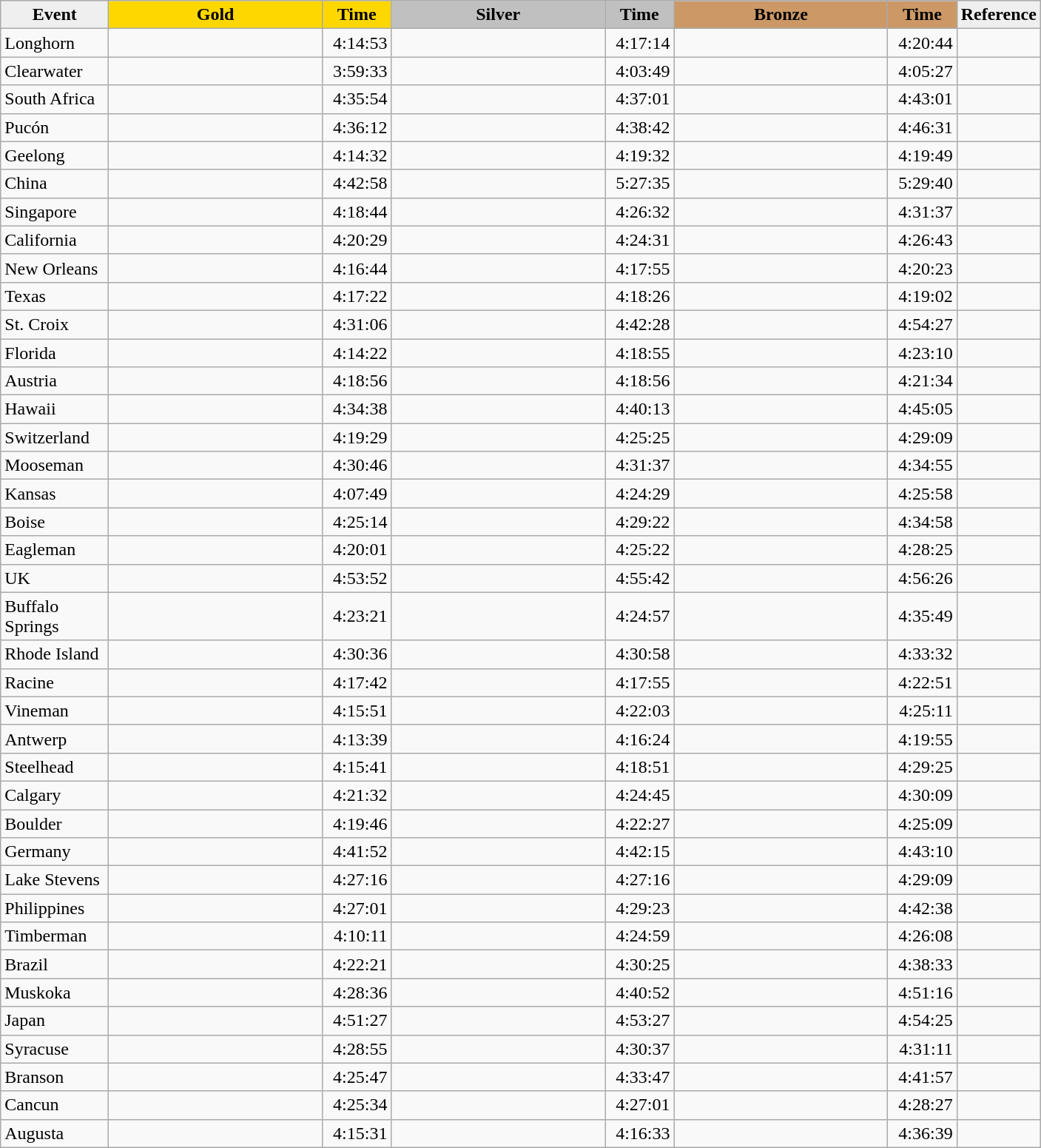<table class="wikitable sortable">
<tr align="center">
<td width="90" bgcolor="efefef"><strong>Event</strong></td>
<td width="185" bgcolor="gold"><strong>Gold</strong></td>
<td width="55" bgcolor="gold"><strong>Time</strong></td>
<td width="185" bgcolor="silver"><strong>Silver</strong></td>
<td width="55" bgcolor="silver"><strong>Time</strong></td>
<td width="185" bgcolor="cc9966"><strong>Bronze</strong></td>
<td width="55" bgcolor="cc9966"><strong>Time</strong></td>
<td class="unsortable" bgcolor="efefef"><strong>Reference</strong></td>
</tr>
<tr>
<td>Longhorn</td>
<td></td>
<td align="right">4:14:53</td>
<td></td>
<td align="right">4:17:14</td>
<td></td>
<td align="right">4:20:44</td>
<td></td>
</tr>
<tr>
<td>Clearwater</td>
<td></td>
<td align="right">3:59:33</td>
<td></td>
<td align="right">4:03:49</td>
<td></td>
<td align="right">4:05:27</td>
<td></td>
</tr>
<tr>
<td>South Africa</td>
<td></td>
<td align="right">4:35:54</td>
<td></td>
<td align="right">4:37:01</td>
<td></td>
<td align="right">4:43:01</td>
<td></td>
</tr>
<tr>
<td>Pucón</td>
<td></td>
<td align="right">4:36:12</td>
<td></td>
<td align="right">4:38:42</td>
<td></td>
<td align="right">4:46:31</td>
<td></td>
</tr>
<tr>
<td>Geelong</td>
<td></td>
<td align="right">4:14:32</td>
<td></td>
<td align="right">4:19:32</td>
<td></td>
<td align="right">4:19:49</td>
<td></td>
</tr>
<tr>
<td>China</td>
<td></td>
<td align="right">4:42:58</td>
<td></td>
<td align="right">5:27:35</td>
<td></td>
<td align="right">5:29:40</td>
<td></td>
</tr>
<tr>
<td>Singapore</td>
<td></td>
<td align="right">4:18:44</td>
<td></td>
<td align="right">4:26:32</td>
<td></td>
<td align="right">4:31:37</td>
<td></td>
</tr>
<tr>
<td>California</td>
<td></td>
<td align="right">4:20:29</td>
<td></td>
<td align="right">4:24:31</td>
<td></td>
<td align="right">4:26:43</td>
<td></td>
</tr>
<tr>
<td>New Orleans</td>
<td></td>
<td align="right">4:16:44</td>
<td></td>
<td align="right">4:17:55</td>
<td></td>
<td align="right">4:20:23</td>
<td></td>
</tr>
<tr>
<td>Texas</td>
<td></td>
<td align="right">4:17:22</td>
<td></td>
<td align="right">4:18:26</td>
<td></td>
<td align="right">4:19:02</td>
<td></td>
</tr>
<tr>
<td>St. Croix</td>
<td></td>
<td align="right">4:31:06</td>
<td></td>
<td align="right">4:42:28</td>
<td></td>
<td align="right">4:54:27</td>
<td></td>
</tr>
<tr>
<td>Florida</td>
<td></td>
<td align="right">4:14:22</td>
<td></td>
<td align="right">4:18:55</td>
<td></td>
<td align="right">4:23:10</td>
<td></td>
</tr>
<tr>
<td>Austria</td>
<td></td>
<td align="right">4:18:56</td>
<td></td>
<td align="right">4:18:56</td>
<td></td>
<td align="right">4:21:34</td>
<td></td>
</tr>
<tr>
<td>Hawaii</td>
<td></td>
<td align="right">4:34:38</td>
<td></td>
<td align="right">4:40:13</td>
<td></td>
<td align="right">4:45:05</td>
<td></td>
</tr>
<tr>
<td>Switzerland</td>
<td></td>
<td align="right">4:19:29</td>
<td></td>
<td align="right">4:25:25</td>
<td></td>
<td align="right">4:29:09</td>
<td></td>
</tr>
<tr>
<td>Mooseman</td>
<td></td>
<td align="right">4:30:46</td>
<td></td>
<td align="right">4:31:37</td>
<td></td>
<td align="right">4:34:55</td>
<td></td>
</tr>
<tr>
<td>Kansas</td>
<td></td>
<td align="right">4:07:49</td>
<td></td>
<td align="right">4:24:29</td>
<td></td>
<td align="right">4:25:58</td>
<td></td>
</tr>
<tr>
<td>Boise</td>
<td></td>
<td align="right">4:25:14</td>
<td></td>
<td align="right">4:29:22</td>
<td></td>
<td align="right">4:34:58</td>
<td></td>
</tr>
<tr>
<td>Eagleman</td>
<td></td>
<td align="right">4:20:01</td>
<td></td>
<td align="right">4:25:22</td>
<td></td>
<td align="right">4:28:25</td>
<td></td>
</tr>
<tr>
<td>UK</td>
<td></td>
<td align="right">4:53:52</td>
<td></td>
<td align="right">4:55:42</td>
<td></td>
<td align="right">4:56:26</td>
<td></td>
</tr>
<tr>
<td>Buffalo Springs</td>
<td></td>
<td align="right">4:23:21</td>
<td></td>
<td align="right">4:24:57</td>
<td></td>
<td align="right">4:35:49</td>
<td></td>
</tr>
<tr>
<td>Rhode Island</td>
<td></td>
<td align="right">4:30:36</td>
<td></td>
<td align="right">4:30:58</td>
<td></td>
<td align="right">4:33:32</td>
<td></td>
</tr>
<tr>
<td>Racine</td>
<td></td>
<td align="right">4:17:42</td>
<td></td>
<td align="right">4:17:55</td>
<td></td>
<td align="right">4:22:51</td>
<td></td>
</tr>
<tr>
<td>Vineman</td>
<td></td>
<td align="right">4:15:51</td>
<td></td>
<td align="right">4:22:03</td>
<td></td>
<td align="right">4:25:11</td>
<td></td>
</tr>
<tr>
<td>Antwerp</td>
<td></td>
<td align="right">4:13:39</td>
<td></td>
<td align="right">4:16:24</td>
<td></td>
<td align="right">4:19:55</td>
<td></td>
</tr>
<tr>
<td>Steelhead</td>
<td></td>
<td align="right">4:15:41</td>
<td></td>
<td align="right">4:18:51</td>
<td></td>
<td align="right">4:29:25</td>
<td></td>
</tr>
<tr>
<td>Calgary</td>
<td></td>
<td align="right">4:21:32</td>
<td></td>
<td align="right">4:24:45</td>
<td></td>
<td align="right">4:30:09</td>
<td></td>
</tr>
<tr>
<td>Boulder</td>
<td></td>
<td align="right">4:19:46</td>
<td></td>
<td align="right">4:22:27</td>
<td></td>
<td align="right">4:25:09</td>
<td></td>
</tr>
<tr>
<td>Germany</td>
<td></td>
<td align="right">4:41:52</td>
<td></td>
<td align="right">4:42:15</td>
<td></td>
<td align="right">4:43:10</td>
<td></td>
</tr>
<tr>
<td>Lake Stevens</td>
<td></td>
<td align="right">4:27:16</td>
<td></td>
<td align="right">4:27:16</td>
<td></td>
<td align="right">4:29:09</td>
<td></td>
</tr>
<tr>
<td>Philippines</td>
<td></td>
<td align="right">4:27:01</td>
<td></td>
<td align="right">4:29:23</td>
<td></td>
<td align="right">4:42:38</td>
<td></td>
</tr>
<tr>
<td>Timberman</td>
<td></td>
<td align="right">4:10:11</td>
<td></td>
<td align="right">4:24:59</td>
<td></td>
<td align="right">4:26:08</td>
<td></td>
</tr>
<tr>
<td>Brazil</td>
<td></td>
<td align="right">4:22:21</td>
<td></td>
<td align="right">4:30:25</td>
<td></td>
<td align="right">4:38:33</td>
<td></td>
</tr>
<tr>
<td>Muskoka</td>
<td></td>
<td align="right">4:28:36</td>
<td></td>
<td align="right">4:40:52</td>
<td></td>
<td align="right">4:51:16</td>
<td></td>
</tr>
<tr>
<td>Japan</td>
<td></td>
<td align="right">4:51:27</td>
<td></td>
<td align="right">4:53:27</td>
<td></td>
<td align="right">4:54:25</td>
<td></td>
</tr>
<tr>
<td>Syracuse</td>
<td></td>
<td align="right">4:28:55</td>
<td></td>
<td align="right">4:30:37</td>
<td></td>
<td align="right">4:31:11</td>
<td></td>
</tr>
<tr>
<td>Branson</td>
<td></td>
<td align="right">4:25:47</td>
<td></td>
<td align="right">4:33:47</td>
<td></td>
<td align="right">4:41:57</td>
<td></td>
</tr>
<tr>
<td>Cancun</td>
<td></td>
<td align="right">4:25:34</td>
<td></td>
<td align="right">4:27:01</td>
<td></td>
<td align="right">4:28:27</td>
<td></td>
</tr>
<tr>
<td>Augusta</td>
<td></td>
<td align="right">4:15:31</td>
<td></td>
<td align="right">4:16:33</td>
<td></td>
<td align="right">4:36:39</td>
<td></td>
</tr>
</table>
